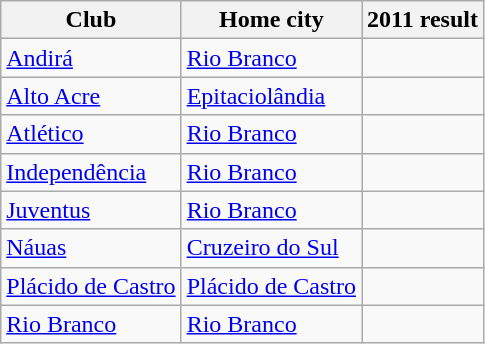<table class="wikitable sortable">
<tr>
<th>Club</th>
<th>Home city</th>
<th>2011 result</th>
</tr>
<tr>
<td><a href='#'>Andirá</a></td>
<td><a href='#'>Rio Branco</a></td>
<td></td>
</tr>
<tr>
<td><a href='#'>Alto Acre</a></td>
<td><a href='#'>Epitaciolândia</a></td>
<td></td>
</tr>
<tr>
<td><a href='#'>Atlético</a></td>
<td><a href='#'>Rio Branco</a></td>
<td></td>
</tr>
<tr>
<td><a href='#'>Independência</a></td>
<td><a href='#'>Rio Branco</a></td>
<td></td>
</tr>
<tr>
<td><a href='#'>Juventus</a></td>
<td><a href='#'>Rio Branco</a></td>
<td></td>
</tr>
<tr>
<td><a href='#'>Náuas</a></td>
<td><a href='#'>Cruzeiro do Sul</a></td>
<td></td>
</tr>
<tr>
<td><a href='#'>Plácido de Castro</a></td>
<td><a href='#'>Plácido de Castro</a></td>
<td></td>
</tr>
<tr>
<td><a href='#'>Rio Branco</a></td>
<td><a href='#'>Rio Branco</a></td>
<td></td>
</tr>
</table>
